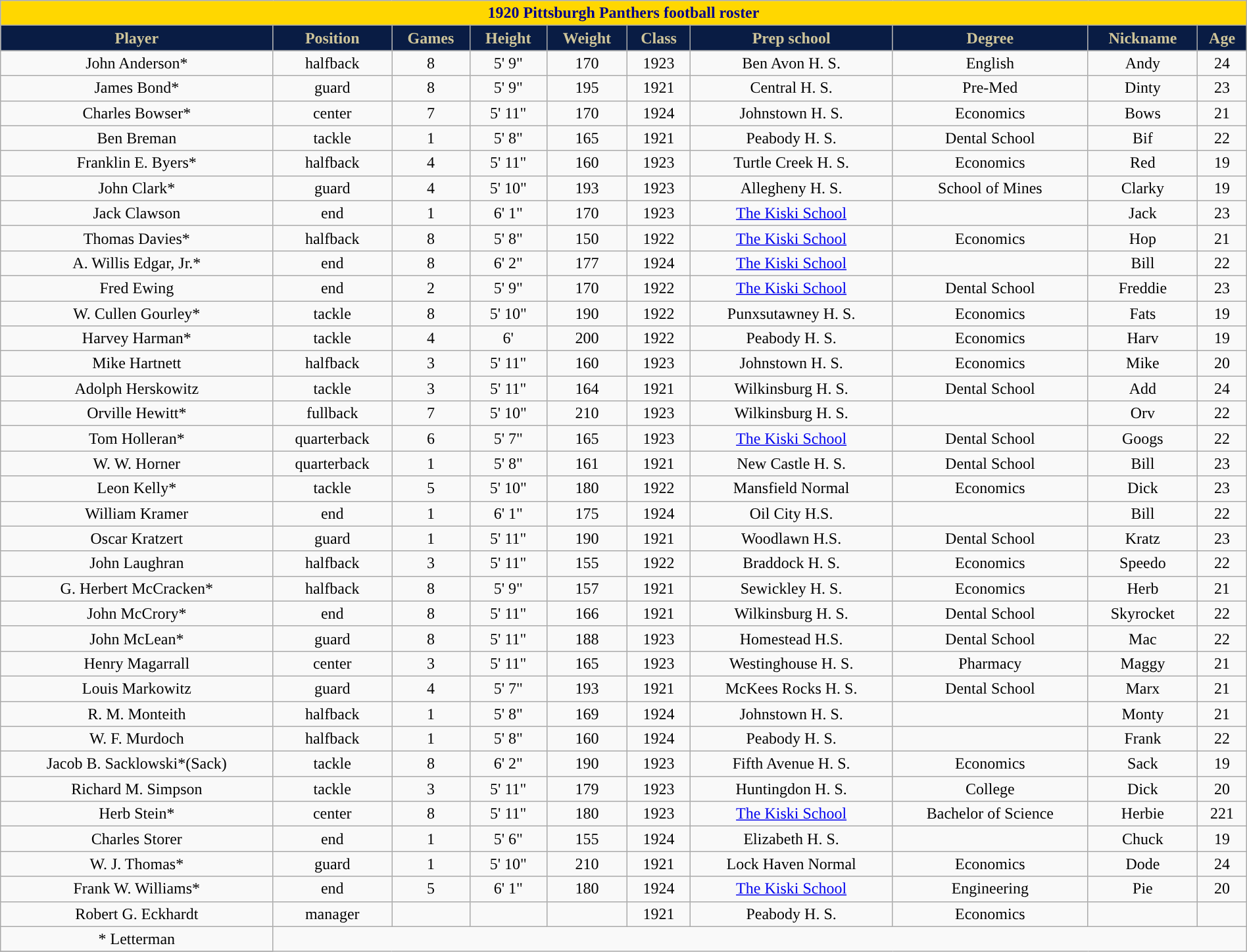<table class="wikitable collapsible collapsed" style="margin: left; text-align:right; width:100%;">
<tr>
<th colspan="10" ; style="background:gold; color:darkblue; text-align: center;"><strong>1920 Pittsburgh Panthers football roster</strong></th>
</tr>
<tr align="center"  style="background:#091C44; color:#CEC499;">
<td><strong>Player</strong></td>
<td><strong>Position</strong></td>
<td><strong>Games</strong></td>
<td><strong>Height</strong></td>
<td><strong>Weight</strong></td>
<td><strong>Class</strong></td>
<td><strong>Prep school</strong></td>
<td><strong>Degree</strong></td>
<td><strong>Nickname</strong></td>
<td><strong>Age</strong></td>
</tr>
<tr align="center" bgcolor="">
<td>John Anderson*</td>
<td>halfback</td>
<td>8</td>
<td>5' 9"</td>
<td>170</td>
<td>1923</td>
<td>Ben Avon H. S.</td>
<td>English</td>
<td>Andy</td>
<td>24</td>
</tr>
<tr align="center" bgcolor="">
<td>James Bond*</td>
<td>guard</td>
<td>8</td>
<td>5' 9"</td>
<td>195</td>
<td>1921</td>
<td>Central H. S.</td>
<td>Pre-Med</td>
<td>Dinty</td>
<td>23</td>
</tr>
<tr align="center" bgcolor="">
<td>Charles Bowser*</td>
<td>center</td>
<td>7</td>
<td>5' 11"</td>
<td>170</td>
<td>1924</td>
<td>Johnstown H. S.</td>
<td>Economics</td>
<td>Bows</td>
<td>21</td>
</tr>
<tr align="center" bgcolor="">
<td>Ben Breman</td>
<td>tackle</td>
<td>1</td>
<td>5' 8"</td>
<td>165</td>
<td>1921</td>
<td>Peabody H. S.</td>
<td>Dental School</td>
<td>Bif</td>
<td>22</td>
</tr>
<tr align="center" bgcolor="">
<td>Franklin E. Byers*</td>
<td>halfback</td>
<td>4</td>
<td>5' 11"</td>
<td>160</td>
<td>1923</td>
<td>Turtle Creek H. S.</td>
<td>Economics</td>
<td>Red</td>
<td>19</td>
</tr>
<tr align="center" bgcolor="">
<td>John Clark*</td>
<td>guard</td>
<td>4</td>
<td>5' 10"</td>
<td>193</td>
<td>1923</td>
<td>Allegheny H. S.</td>
<td>School of Mines</td>
<td>Clarky</td>
<td>19</td>
</tr>
<tr align="center" bgcolor="">
<td>Jack Clawson</td>
<td>end</td>
<td>1</td>
<td>6' 1"</td>
<td>170</td>
<td>1923</td>
<td><a href='#'>The Kiski School</a></td>
<td></td>
<td>Jack</td>
<td>23</td>
</tr>
<tr align="center" bgcolor="">
<td>Thomas Davies*</td>
<td>halfback</td>
<td>8</td>
<td>5' 8"</td>
<td>150</td>
<td>1922</td>
<td><a href='#'>The Kiski School</a></td>
<td>Economics</td>
<td>Hop</td>
<td>21</td>
</tr>
<tr align="center" bgcolor="">
<td>A. Willis Edgar, Jr.*</td>
<td>end</td>
<td>8</td>
<td>6' 2"</td>
<td>177</td>
<td>1924</td>
<td><a href='#'>The Kiski School</a></td>
<td></td>
<td>Bill</td>
<td>22</td>
</tr>
<tr align="center" bgcolor="">
<td>Fred Ewing</td>
<td>end</td>
<td>2</td>
<td>5' 9"</td>
<td>170</td>
<td>1922</td>
<td><a href='#'>The Kiski School</a></td>
<td>Dental School</td>
<td>Freddie</td>
<td>23</td>
</tr>
<tr align="center" bgcolor="">
<td>W. Cullen Gourley*</td>
<td>tackle</td>
<td>8</td>
<td>5' 10"</td>
<td>190</td>
<td>1922</td>
<td>Punxsutawney H. S.</td>
<td>Economics</td>
<td>Fats</td>
<td>19</td>
</tr>
<tr align="center" bgcolor="">
<td>Harvey Harman*</td>
<td>tackle</td>
<td>4</td>
<td>6'</td>
<td>200</td>
<td>1922</td>
<td>Peabody H. S.</td>
<td>Economics</td>
<td>Harv</td>
<td>19</td>
</tr>
<tr align="center" bgcolor="">
<td>Mike Hartnett</td>
<td>halfback</td>
<td>3</td>
<td>5' 11"</td>
<td>160</td>
<td>1923</td>
<td>Johnstown H. S.</td>
<td>Economics</td>
<td>Mike</td>
<td>20</td>
</tr>
<tr align="center" bgcolor="">
<td>Adolph Herskowitz</td>
<td>tackle</td>
<td>3</td>
<td>5' 11"</td>
<td>164</td>
<td>1921</td>
<td>Wilkinsburg H. S.</td>
<td>Dental School</td>
<td>Add</td>
<td>24</td>
</tr>
<tr align="center" bgcolor="">
<td>Orville Hewitt*</td>
<td>fullback</td>
<td>7</td>
<td>5' 10"</td>
<td>210</td>
<td>1923</td>
<td>Wilkinsburg H. S.</td>
<td></td>
<td>Orv</td>
<td>22</td>
</tr>
<tr align="center" bgcolor="">
<td>Tom Holleran*</td>
<td>quarterback</td>
<td>6</td>
<td>5' 7"</td>
<td>165</td>
<td>1923</td>
<td><a href='#'>The Kiski School</a></td>
<td>Dental School</td>
<td>Googs</td>
<td>22</td>
</tr>
<tr align="center" bgcolor="">
<td>W. W. Horner</td>
<td>quarterback</td>
<td>1</td>
<td>5' 8"</td>
<td>161</td>
<td>1921</td>
<td>New Castle H. S.</td>
<td>Dental School</td>
<td>Bill</td>
<td>23</td>
</tr>
<tr align="center" bgcolor="">
<td>Leon Kelly*</td>
<td>tackle</td>
<td>5</td>
<td>5' 10"</td>
<td>180</td>
<td>1922</td>
<td>Mansfield Normal</td>
<td>Economics</td>
<td>Dick</td>
<td>23</td>
</tr>
<tr align="center" bgcolor="">
<td>William Kramer</td>
<td>end</td>
<td>1</td>
<td>6' 1"</td>
<td>175</td>
<td>1924</td>
<td>Oil City H.S.</td>
<td></td>
<td>Bill</td>
<td>22</td>
</tr>
<tr align="center" bgcolor="">
<td>Oscar Kratzert</td>
<td>guard</td>
<td>1</td>
<td>5' 11"</td>
<td>190</td>
<td>1921</td>
<td>Woodlawn H.S.</td>
<td>Dental School</td>
<td>Kratz</td>
<td>23</td>
</tr>
<tr align="center" bgcolor="">
<td>John Laughran</td>
<td>halfback</td>
<td>3</td>
<td>5' 11"</td>
<td>155</td>
<td>1922</td>
<td>Braddock H. S.</td>
<td>Economics</td>
<td>Speedo</td>
<td>22</td>
</tr>
<tr align="center" bgcolor="">
<td>G. Herbert McCracken*</td>
<td>halfback</td>
<td>8</td>
<td>5' 9"</td>
<td>157</td>
<td>1921</td>
<td>Sewickley H. S.</td>
<td>Economics</td>
<td>Herb</td>
<td>21</td>
</tr>
<tr align="center" bgcolor="">
<td>John McCrory*</td>
<td>end</td>
<td>8</td>
<td>5' 11"</td>
<td>166</td>
<td>1921</td>
<td>Wilkinsburg H. S.</td>
<td>Dental School</td>
<td>Skyrocket</td>
<td>22</td>
</tr>
<tr align="center" bgcolor="">
<td>John McLean*</td>
<td>guard</td>
<td>8</td>
<td>5' 11"</td>
<td>188</td>
<td>1923</td>
<td>Homestead H.S.</td>
<td>Dental School</td>
<td>Mac</td>
<td>22</td>
</tr>
<tr align="center" bgcolor="">
<td>Henry Magarrall</td>
<td>center</td>
<td>3</td>
<td>5' 11"</td>
<td>165</td>
<td>1923</td>
<td>Westinghouse H. S.</td>
<td>Pharmacy</td>
<td>Maggy</td>
<td>21</td>
</tr>
<tr align="center" bgcolor="">
<td>Louis Markowitz</td>
<td>guard</td>
<td>4</td>
<td>5' 7"</td>
<td>193</td>
<td>1921</td>
<td>McKees Rocks H. S.</td>
<td>Dental School</td>
<td>Marx</td>
<td>21</td>
</tr>
<tr align="center" bgcolor="">
<td>R. M. Monteith</td>
<td>halfback</td>
<td>1</td>
<td>5' 8"</td>
<td>169</td>
<td>1924</td>
<td>Johnstown H. S.</td>
<td></td>
<td>Monty</td>
<td>21</td>
</tr>
<tr align="center" bgcolor="">
<td>W. F. Murdoch</td>
<td>halfback</td>
<td>1</td>
<td>5' 8"</td>
<td>160</td>
<td>1924</td>
<td>Peabody H. S.</td>
<td></td>
<td>Frank</td>
<td>22</td>
</tr>
<tr align="center" bgcolor="">
<td>Jacob B. Sacklowski*(Sack)</td>
<td>tackle</td>
<td>8</td>
<td>6' 2"</td>
<td>190</td>
<td>1923</td>
<td>Fifth Avenue H. S.</td>
<td>Economics</td>
<td>Sack</td>
<td>19</td>
</tr>
<tr align="center" bgcolor="">
<td>Richard M. Simpson</td>
<td>tackle</td>
<td>3</td>
<td>5' 11"</td>
<td>179</td>
<td>1923</td>
<td>Huntingdon H. S.</td>
<td>College</td>
<td>Dick</td>
<td>20</td>
</tr>
<tr align="center">
<td>Herb Stein*</td>
<td>center</td>
<td>8</td>
<td>5' 11"</td>
<td>180</td>
<td>1923</td>
<td><a href='#'>The Kiski School</a></td>
<td>Bachelor of Science</td>
<td>Herbie</td>
<td>221</td>
</tr>
<tr align="center">
<td>Charles Storer</td>
<td>end</td>
<td>1</td>
<td>5' 6"</td>
<td>155</td>
<td>1924</td>
<td>Elizabeth H. S.</td>
<td></td>
<td>Chuck</td>
<td>19</td>
</tr>
<tr align="center" bgcolor="">
<td>W. J. Thomas*</td>
<td>guard</td>
<td>1</td>
<td>5' 10"</td>
<td>210</td>
<td>1921</td>
<td>Lock Haven Normal</td>
<td>Economics</td>
<td>Dode</td>
<td>24</td>
</tr>
<tr align="center" bgcolor="">
<td>Frank W. Williams*</td>
<td>end</td>
<td>5</td>
<td>6' 1"</td>
<td>180</td>
<td>1924</td>
<td><a href='#'>The Kiski School</a></td>
<td>Engineering</td>
<td>Pie</td>
<td>20</td>
</tr>
<tr align="center" bgcolor="">
<td>Robert G. Eckhardt</td>
<td>manager</td>
<td></td>
<td></td>
<td></td>
<td>1921</td>
<td>Peabody H. S.</td>
<td>Economics</td>
<td></td>
<td></td>
</tr>
<tr align="center" bgcolor="">
<td>* Letterman</td>
</tr>
<tr align="center" bgcolor="">
</tr>
</table>
